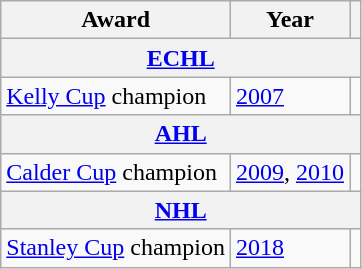<table class="wikitable">
<tr>
<th>Award</th>
<th>Year</th>
<th></th>
</tr>
<tr>
<th colspan="3"><a href='#'>ECHL</a></th>
</tr>
<tr>
<td><a href='#'>Kelly Cup</a> champion</td>
<td><a href='#'>2007</a></td>
<td></td>
</tr>
<tr>
<th colspan="3"><a href='#'>AHL</a></th>
</tr>
<tr>
<td><a href='#'>Calder Cup</a> champion</td>
<td><a href='#'>2009</a>, <a href='#'>2010</a></td>
<td></td>
</tr>
<tr>
<th colspan="3"><a href='#'>NHL</a></th>
</tr>
<tr>
<td><a href='#'>Stanley Cup</a> champion</td>
<td><a href='#'>2018</a></td>
<td></td>
</tr>
</table>
